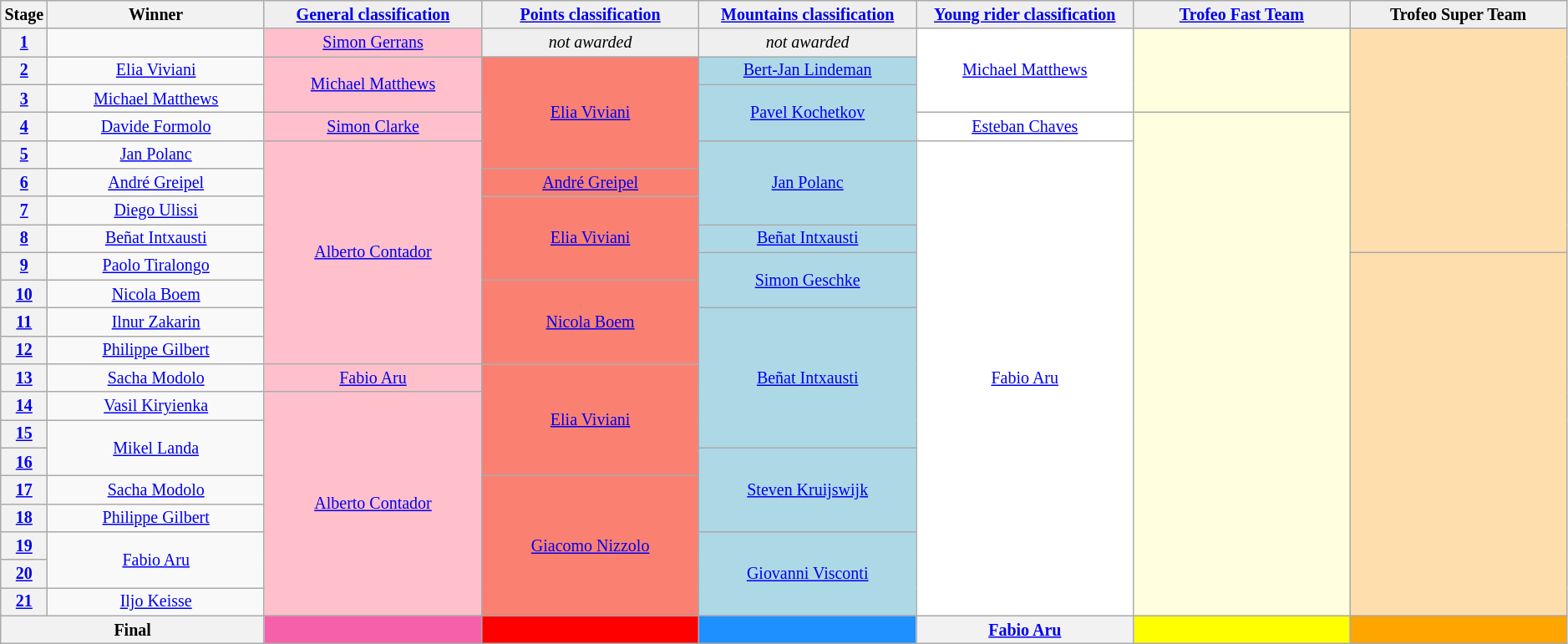<table class="wikitable" style="text-align: center; font-size:smaller;">
<tr style="background:#efefef;">
<th style="width:1%;">Stage</th>
<th style="width:14%;">Winner</th>
<th style="background:#efefef; width:14%;"><a href='#'>General classification</a><br></th>
<th style="background:#efefef; width:14%;"><a href='#'>Points classification</a><br></th>
<th style="background:#efefef; width:14%;"><a href='#'>Mountains classification</a><br></th>
<th style="background:#efefef; width:14%;"><a href='#'>Young rider classification</a><br></th>
<th style="background:#efefef; width:14%;"><a href='#'>Trofeo Fast Team</a></th>
<th style="background:#efefef; width:14%;">Trofeo Super Team</th>
</tr>
<tr>
<th><a href='#'>1</a></th>
<td></td>
<td style="background:pink;"><a href='#'>Simon Gerrans</a></td>
<td style="background:#EFEFEF;"><em>not awarded</em></td>
<td style="background:#EFEFEF;"><em>not awarded</em></td>
<td style="background:white;" rowspan=3><a href='#'>Michael Matthews</a></td>
<td style="background:lightyellow;" rowspan=3></td>
<td style="background:navajowhite;" rowspan=8></td>
</tr>
<tr>
<th><a href='#'>2</a></th>
<td><a href='#'>Elia Viviani</a></td>
<td style="background:pink;" rowspan=2><a href='#'>Michael Matthews</a></td>
<td style="background:salmon;" rowspan=4><a href='#'>Elia Viviani</a></td>
<td style="background:lightblue;"><a href='#'>Bert-Jan Lindeman</a></td>
</tr>
<tr>
<th><a href='#'>3</a></th>
<td><a href='#'>Michael Matthews</a></td>
<td style="background:lightblue;" rowspan=2><a href='#'>Pavel Kochetkov</a></td>
</tr>
<tr>
<th><a href='#'>4</a></th>
<td><a href='#'>Davide Formolo</a></td>
<td style="background:pink;"><a href='#'>Simon Clarke</a></td>
<td style="background:white;"><a href='#'>Esteban Chaves</a></td>
<td style="background:lightyellow;" rowspan=18></td>
</tr>
<tr>
<th><a href='#'>5</a></th>
<td><a href='#'>Jan Polanc</a></td>
<td style="background:pink;" rowspan=8><a href='#'>Alberto Contador</a></td>
<td style="background:lightblue;" rowspan=3><a href='#'>Jan Polanc</a></td>
<td style="background:white;" rowspan=17><a href='#'>Fabio Aru</a></td>
</tr>
<tr>
<th><a href='#'>6</a></th>
<td><a href='#'>André Greipel</a></td>
<td style="background:salmon;"><a href='#'>André Greipel</a></td>
</tr>
<tr>
<th><a href='#'>7</a></th>
<td><a href='#'>Diego Ulissi</a></td>
<td style="background:salmon;" rowspan=3><a href='#'>Elia Viviani</a></td>
</tr>
<tr>
<th><a href='#'>8</a></th>
<td><a href='#'>Beñat Intxausti</a></td>
<td style="background:lightblue;"><a href='#'>Beñat Intxausti</a></td>
</tr>
<tr>
<th><a href='#'>9</a></th>
<td><a href='#'>Paolo Tiralongo</a></td>
<td style="background:lightblue;" rowspan=2><a href='#'>Simon Geschke</a></td>
<td style="background:navajowhite;" rowspan=13></td>
</tr>
<tr>
<th><a href='#'>10</a></th>
<td><a href='#'>Nicola Boem</a></td>
<td style="background:salmon;" rowspan=3><a href='#'>Nicola Boem</a></td>
</tr>
<tr>
<th><a href='#'>11</a></th>
<td><a href='#'>Ilnur Zakarin</a></td>
<td style="background:lightblue;" rowspan=5><a href='#'>Beñat Intxausti</a></td>
</tr>
<tr>
<th><a href='#'>12</a></th>
<td><a href='#'>Philippe Gilbert</a></td>
</tr>
<tr>
<th><a href='#'>13</a></th>
<td><a href='#'>Sacha Modolo</a></td>
<td style="background:pink;"><a href='#'>Fabio Aru</a></td>
<td style="background:salmon;" rowspan=4><a href='#'>Elia Viviani</a></td>
</tr>
<tr>
<th><a href='#'>14</a></th>
<td><a href='#'>Vasil Kiryienka</a></td>
<td style="background:pink;" rowspan=8><a href='#'>Alberto Contador</a></td>
</tr>
<tr>
<th><a href='#'>15</a></th>
<td rowspan="2"><a href='#'>Mikel Landa</a></td>
</tr>
<tr>
<th><a href='#'>16</a></th>
<td style="background:lightblue;" rowspan=3><a href='#'>Steven Kruijswijk</a></td>
</tr>
<tr>
<th><a href='#'>17</a></th>
<td><a href='#'>Sacha Modolo</a></td>
<td style="background:salmon;" rowspan=5><a href='#'>Giacomo Nizzolo</a></td>
</tr>
<tr>
<th><a href='#'>18</a></th>
<td><a href='#'>Philippe Gilbert</a></td>
</tr>
<tr>
<th><a href='#'>19</a></th>
<td rowspan="2"><a href='#'>Fabio Aru</a></td>
<td style="background:lightblue;" rowspan=3><a href='#'>Giovanni Visconti</a></td>
</tr>
<tr>
<th><a href='#'>20</a></th>
</tr>
<tr>
<th><a href='#'>21</a></th>
<td><a href='#'>Iljo Keisse</a></td>
</tr>
<tr>
<th colspan=2><strong>Final</strong></th>
<th style="background:#F660AB;"></th>
<th style="background:red;"></th>
<th style="background:dodgerblue;"></th>
<th style="background:offwhite;"><a href='#'>Fabio Aru</a></th>
<th style="background:yellow;"></th>
<th style="background:orange;"></th>
</tr>
</table>
